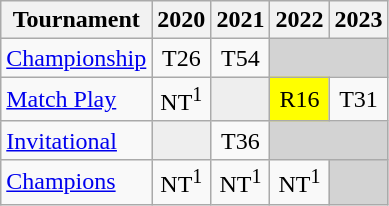<table class="wikitable" style="text-align:center;">
<tr>
<th>Tournament</th>
<th>2020</th>
<th>2021</th>
<th>2022</th>
<th>2023</th>
</tr>
<tr>
<td align="left"><a href='#'>Championship</a></td>
<td>T26</td>
<td>T54</td>
<td colspan=2 style="background:#D3D3D3;"></td>
</tr>
<tr>
<td align="left"><a href='#'>Match Play</a></td>
<td>NT<sup>1</sup></td>
<td style="background:#eeeeee;"></td>
<td style="background:yellow;">R16</td>
<td>T31</td>
</tr>
<tr>
<td align="left"><a href='#'>Invitational</a></td>
<td style="background:#eeeeee;"></td>
<td>T36</td>
<td colspan=2 style="background:#D3D3D3;"></td>
</tr>
<tr>
<td align="left"><a href='#'>Champions</a></td>
<td>NT<sup>1</sup></td>
<td>NT<sup>1</sup></td>
<td>NT<sup>1</sup></td>
<td colspan=1 style="background:#D3D3D3;"></td>
</tr>
</table>
